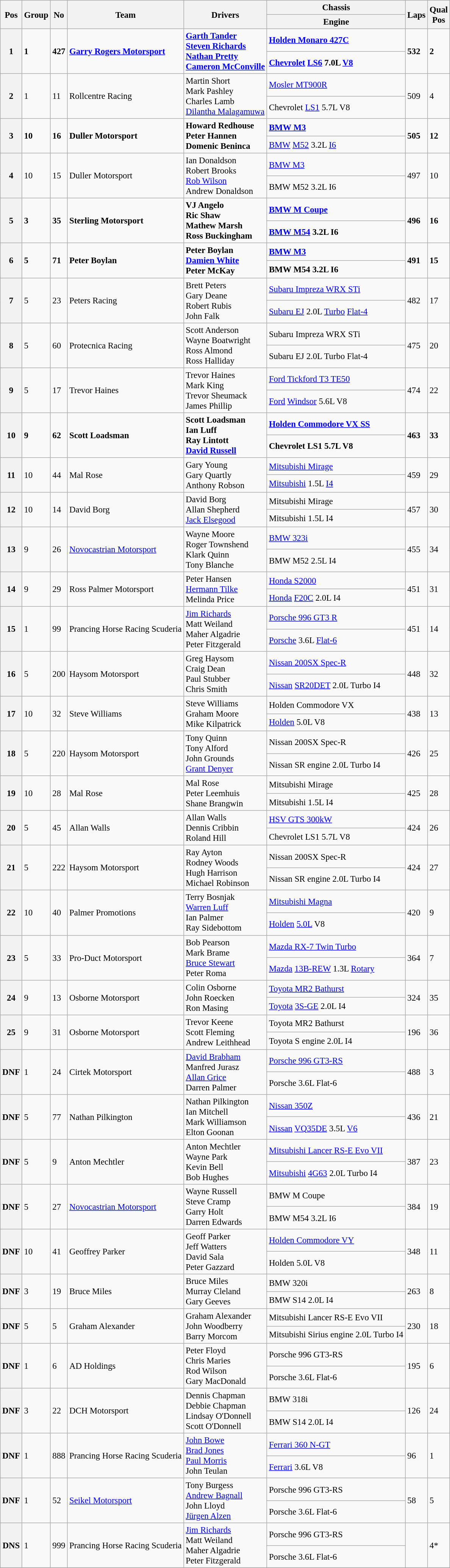<table class="wikitable" style="font-size: 95%;">
<tr>
<th rowspan=2>Pos</th>
<th rowspan=2>Group</th>
<th rowspan=2>No</th>
<th rowspan=2>Team</th>
<th rowspan=2>Drivers</th>
<th>Chassis</th>
<th rowspan=2>Laps</th>
<th rowspan=2>Qual<br>Pos</th>
</tr>
<tr>
<th>Engine</th>
</tr>
<tr style="font-weight:bold">
<th rowspan=2>1</th>
<td rowspan=2>1</td>
<td rowspan=2>427</td>
<td rowspan=2> <a href='#'>Garry Rogers Motorsport</a></td>
<td rowspan=2> <a href='#'>Garth Tander</a><br> <a href='#'>Steven Richards</a><br> <a href='#'>Nathan Pretty</a><br> <a href='#'>Cameron McConville</a></td>
<td><a href='#'>Holden Monaro 427C</a></td>
<td rowspan=2>532</td>
<td rowspan=2>2</td>
</tr>
<tr style="font-weight:bold">
<td><a href='#'>Chevrolet</a> <a href='#'>LS6</a> 7.0L <a href='#'>V8</a></td>
</tr>
<tr>
<th rowspan=2>2</th>
<td rowspan=2>1</td>
<td rowspan=2>11</td>
<td rowspan=2> Rollcentre Racing</td>
<td rowspan=2> Martin Short<br> Mark Pashley<br> Charles Lamb<br> <a href='#'>Dilantha Malagamuwa</a></td>
<td><a href='#'>Mosler MT900R</a></td>
<td rowspan=2>509</td>
<td rowspan=2>4</td>
</tr>
<tr>
<td>Chevrolet <a href='#'>LS1</a> 5.7L V8</td>
</tr>
<tr style="font-weight:bold">
<th rowspan=2>3</th>
<td rowspan=2>10</td>
<td rowspan=2>16</td>
<td rowspan=2> Duller Motorsport</td>
<td rowspan=2> Howard Redhouse<br> Peter Hannen<br> Domenic Beninca</td>
<td><a href='#'>BMW M3</a></td>
<td rowspan=2>505</td>
<td rowspan=2>12</td>
</tr>
<tr>
<td><a href='#'>BMW</a> <a href='#'>M52</a> 3.2L <a href='#'>I6</a></td>
</tr>
<tr>
<th rowspan=2>4</th>
<td rowspan=2>10</td>
<td rowspan=2>15</td>
<td rowspan=2> Duller Motorsport</td>
<td rowspan=2> Ian Donaldson<br> Robert Brooks<br> <a href='#'>Rob Wilson</a><br> Andrew Donaldson</td>
<td><a href='#'>BMW M3</a></td>
<td rowspan=2>497</td>
<td rowspan=2>10</td>
</tr>
<tr>
<td>BMW M52 3.2L I6</td>
</tr>
<tr style="font-weight:bold">
<th rowspan=2>5</th>
<td rowspan=2>3</td>
<td rowspan=2>35</td>
<td rowspan=2> Sterling Motorsport</td>
<td rowspan=2> VJ Angelo<br> Ric Shaw<br> Mathew Marsh<br> Ross Buckingham</td>
<td><a href='#'>BMW M Coupe</a></td>
<td rowspan=2>496</td>
<td rowspan=2>16</td>
</tr>
<tr style="font-weight:bold">
<td><a href='#'>BMW M54</a> 3.2L I6</td>
</tr>
<tr style="font-weight:bold">
<th rowspan=2>6</th>
<td rowspan=2>5</td>
<td rowspan=2>71</td>
<td rowspan=2> Peter Boylan</td>
<td rowspan=2> Peter Boylan<br> <a href='#'>Damien White</a><br> Peter McKay</td>
<td><a href='#'>BMW M3</a></td>
<td rowspan=2>491</td>
<td rowspan=2>15</td>
</tr>
<tr style="font-weight:bold">
<td>BMW M54 3.2L I6</td>
</tr>
<tr>
<th rowspan=2>7</th>
<td rowspan=2>5</td>
<td rowspan=2>23</td>
<td rowspan=2> Peters Racing</td>
<td rowspan=2> Brett Peters<br> Gary Deane<br> Robert Rubis<br> John Falk</td>
<td><a href='#'>Subaru Impreza WRX STi</a></td>
<td rowspan=2>482</td>
<td rowspan=2>17</td>
</tr>
<tr>
<td><a href='#'>Subaru EJ</a> 2.0L <a href='#'>Turbo</a> <a href='#'>Flat-4</a></td>
</tr>
<tr>
<th rowspan=2>8</th>
<td rowspan=2>5</td>
<td rowspan=2>60</td>
<td rowspan=2> Protecnica Racing</td>
<td rowspan=2> Scott Anderson<br> Wayne Boatwright<br> Ross Almond<br> Ross Halliday</td>
<td>Subaru Impreza WRX STi</td>
<td rowspan=2>475</td>
<td rowspan=2>20</td>
</tr>
<tr>
<td>Subaru EJ 2.0L Turbo Flat-4</td>
</tr>
<tr>
<th rowspan=2>9</th>
<td rowspan=2>5</td>
<td rowspan=2>17</td>
<td rowspan=2> Trevor Haines</td>
<td rowspan=2> Trevor Haines<br> Mark King<br> Trevor Sheumack<br> James Phillip</td>
<td><a href='#'>Ford Tickford T3 TE50</a></td>
<td rowspan=2>474</td>
<td rowspan=2>22</td>
</tr>
<tr>
<td><a href='#'>Ford</a> <a href='#'>Windsor</a> 5.6L V8</td>
</tr>
<tr style="font-weight:bold">
<th rowspan=2>10</th>
<td rowspan=2>9</td>
<td rowspan=2>62</td>
<td rowspan=2> Scott Loadsman</td>
<td rowspan=2> Scott Loadsman<br> Ian Luff<br> Ray Lintott<br> <a href='#'>David Russell</a></td>
<td><a href='#'>Holden Commodore VX SS</a></td>
<td rowspan=2>463</td>
<td rowspan=2>33</td>
</tr>
<tr style="font-weight:bold">
<td>Chevrolet LS1 5.7L V8</td>
</tr>
<tr>
<th rowspan=2>11</th>
<td rowspan=2>10</td>
<td rowspan=2>44</td>
<td rowspan=2> Mal Rose</td>
<td rowspan=2> Gary Young<br> Gary Quartly<br> Anthony Robson</td>
<td><a href='#'>Mitsubishi Mirage</a></td>
<td rowspan=2>459</td>
<td rowspan=2>29</td>
</tr>
<tr>
<td><a href='#'>Mitsubishi</a> 1.5L <a href='#'>I4</a></td>
</tr>
<tr>
<th rowspan=2>12</th>
<td rowspan=2>10</td>
<td rowspan=2>14</td>
<td rowspan=2> David Borg</td>
<td rowspan=2> David Borg<br> Allan Shepherd<br> <a href='#'>Jack Elsegood</a></td>
<td>Mitsubishi Mirage</td>
<td rowspan=2>457</td>
<td rowspan=2>30</td>
</tr>
<tr>
<td>Mitsubishi 1.5L I4</td>
</tr>
<tr>
<th rowspan=2>13</th>
<td rowspan=2>9</td>
<td rowspan=2>26</td>
<td rowspan=2> <a href='#'>Novocastrian Motorsport</a></td>
<td rowspan=2> Wayne Moore<br> Roger Townshend<br> Klark Quinn<br> Tony Blanche</td>
<td><a href='#'>BMW 323i</a></td>
<td rowspan=2>455</td>
<td rowspan=2>34</td>
</tr>
<tr>
<td>BMW M52 2.5L I4</td>
</tr>
<tr>
<th rowspan=2>14</th>
<td rowspan=2>9</td>
<td rowspan=2>29</td>
<td rowspan=2> Ross Palmer Motorsport</td>
<td rowspan=2> Peter Hansen<br> <a href='#'>Hermann Tilke</a><br> Melinda Price</td>
<td><a href='#'>Honda S2000</a></td>
<td rowspan=2>451</td>
<td rowspan=2>31</td>
</tr>
<tr>
<td><a href='#'>Honda</a> <a href='#'>F20C</a> 2.0L I4</td>
</tr>
<tr>
<th rowspan=2>15</th>
<td rowspan=2>1</td>
<td rowspan=2>99</td>
<td rowspan=2> Prancing Horse Racing Scuderia</td>
<td rowspan=2> <a href='#'>Jim Richards</a><br> Matt Weiland<br> Maher Algadrie<br> Peter Fitzgerald</td>
<td><a href='#'>Porsche 996 GT3 R</a></td>
<td rowspan=2>451</td>
<td rowspan=2>14</td>
</tr>
<tr>
<td><a href='#'>Porsche</a> 3.6L <a href='#'>Flat-6</a></td>
</tr>
<tr>
<th rowspan=2>16</th>
<td rowspan=2>5</td>
<td rowspan=2>200</td>
<td rowspan=2> Haysom Motorsport</td>
<td rowspan=2> Greg Haysom<br> Craig Dean<br> Paul Stubber<br> Chris Smith</td>
<td><a href='#'>Nissan 200SX Spec-R</a></td>
<td rowspan=2>448</td>
<td rowspan=2>32</td>
</tr>
<tr>
<td><a href='#'>Nissan</a> <a href='#'>SR20DET</a> 2.0L Turbo I4</td>
</tr>
<tr>
<th rowspan=2>17</th>
<td rowspan=2>10</td>
<td rowspan=2>32</td>
<td rowspan=2> Steve Williams</td>
<td rowspan=2> Steve Williams<br> Graham Moore<br> Mike Kilpatrick</td>
<td>Holden Commodore VX</td>
<td rowspan=2>438</td>
<td rowspan=2>13</td>
</tr>
<tr>
<td><a href='#'>Holden</a> 5.0L V8</td>
</tr>
<tr>
<th rowspan=2>18</th>
<td rowspan=2>5</td>
<td rowspan=2>220</td>
<td rowspan=2> Haysom Motorsport</td>
<td rowspan=2> Tony Quinn<br> Tony Alford<br> John Grounds<br> <a href='#'>Grant Denyer</a></td>
<td>Nissan 200SX Spec-R</td>
<td rowspan=2>426</td>
<td rowspan=2>25</td>
</tr>
<tr>
<td>Nissan SR engine 2.0L Turbo I4</td>
</tr>
<tr>
<th rowspan=2>19</th>
<td rowspan=2>10</td>
<td rowspan=2>28</td>
<td rowspan=2> Mal Rose</td>
<td rowspan=2> Mal Rose<br> Peter Leemhuis<br> Shane Brangwin</td>
<td>Mitsubishi Mirage</td>
<td rowspan=2>425</td>
<td rowspan=2>28</td>
</tr>
<tr>
<td>Mitsubishi 1.5L I4</td>
</tr>
<tr>
<th rowspan=2>20</th>
<td rowspan=2>5</td>
<td rowspan=2>45</td>
<td rowspan=2> Allan Walls</td>
<td rowspan=2> Allan Walls<br> Dennis Cribbin<br> Roland Hill</td>
<td><a href='#'>HSV GTS 300kW</a></td>
<td rowspan=2>424</td>
<td rowspan=2>26</td>
</tr>
<tr>
<td>Chevrolet LS1 5.7L V8</td>
</tr>
<tr>
<th rowspan=2>21</th>
<td rowspan=2>5</td>
<td rowspan=2>222</td>
<td rowspan=2> Haysom Motorsport</td>
<td rowspan=2> Ray Ayton<br> Rodney Woods<br> Hugh Harrison<br> Michael Robinson</td>
<td>Nissan 200SX Spec-R</td>
<td rowspan=2>424</td>
<td rowspan=2>27</td>
</tr>
<tr>
<td>Nissan SR engine 2.0L Turbo I4</td>
</tr>
<tr>
<th rowspan=2>22</th>
<td rowspan=2>10</td>
<td rowspan=2>40</td>
<td rowspan=2> Palmer Promotions</td>
<td rowspan=2> Terry Bosnjak<br> <a href='#'>Warren Luff</a><br> Ian Palmer<br> Ray Sidebottom</td>
<td><a href='#'>Mitsubishi Magna</a></td>
<td rowspan=2>420</td>
<td rowspan=2>9</td>
</tr>
<tr>
<td><a href='#'>Holden</a> <a href='#'>5.0L</a> V8</td>
</tr>
<tr>
<th rowspan=2>23</th>
<td rowspan=2>5</td>
<td rowspan=2>33</td>
<td rowspan=2> Pro-Duct Motorsport</td>
<td rowspan=2> Bob Pearson<br> Mark Brame<br> <a href='#'>Bruce Stewart</a><br> Peter Roma</td>
<td><a href='#'>Mazda RX-7 Twin Turbo</a></td>
<td rowspan=2>364</td>
<td rowspan=2>7</td>
</tr>
<tr>
<td><a href='#'>Mazda</a> <a href='#'>13B-REW</a> 1.3L <a href='#'>Rotary</a></td>
</tr>
<tr>
<th rowspan=2>24</th>
<td rowspan=2>9</td>
<td rowspan=2>13</td>
<td rowspan=2> Osborne Motorsport</td>
<td rowspan=2> Colin Osborne<br> John Roecken<br> Ron Masing</td>
<td><a href='#'>Toyota MR2 Bathurst</a></td>
<td rowspan=2>324</td>
<td rowspan=2>35</td>
</tr>
<tr>
<td><a href='#'>Toyota</a> <a href='#'>3S-GE</a> 2.0L I4</td>
</tr>
<tr>
<th rowspan=2>25</th>
<td rowspan=2>9</td>
<td rowspan=2>31</td>
<td rowspan=2> Osborne Motorsport</td>
<td rowspan=2> Trevor Keene<br> Scott Fleming<br> Andrew Leithhead</td>
<td>Toyota MR2 Bathurst</td>
<td rowspan=2>196</td>
<td rowspan=2>36</td>
</tr>
<tr>
<td>Toyota S engine 2.0L I4</td>
</tr>
<tr>
<th rowspan=2>DNF</th>
<td rowspan=2>1</td>
<td rowspan=2>24</td>
<td rowspan=2> Cirtek Motorsport</td>
<td rowspan=2> <a href='#'>David Brabham</a><br> Manfred Jurasz<br> <a href='#'>Allan Grice</a><br> Darren Palmer</td>
<td><a href='#'>Porsche 996 GT3-RS</a></td>
<td rowspan=2>488</td>
<td rowspan=2>3</td>
</tr>
<tr>
<td>Porsche 3.6L Flat-6</td>
</tr>
<tr>
<th rowspan=2>DNF</th>
<td rowspan=2>5</td>
<td rowspan=2>77</td>
<td rowspan=2> Nathan Pilkington</td>
<td rowspan=2> Nathan Pilkington<br> Ian Mitchell<br> Mark Williamson<br> Elton Goonan</td>
<td><a href='#'>Nissan 350Z</a></td>
<td rowspan=2>436</td>
<td rowspan=2>21</td>
</tr>
<tr>
<td><a href='#'>Nissan</a> <a href='#'>VQ35DE</a> 3.5L <a href='#'>V6</a></td>
</tr>
<tr>
<th rowspan=2>DNF</th>
<td rowspan=2>5</td>
<td rowspan=2>9</td>
<td rowspan=2> Anton Mechtler</td>
<td rowspan=2> Anton Mechtler<br> Wayne Park<br> Kevin Bell<br> Bob Hughes</td>
<td><a href='#'>Mitsubishi Lancer RS-E Evo VII</a></td>
<td rowspan=2>387</td>
<td rowspan=2>23</td>
</tr>
<tr>
<td><a href='#'>Mitsubishi</a> <a href='#'>4G63</a> 2.0L Turbo I4</td>
</tr>
<tr>
<th rowspan=2>DNF</th>
<td rowspan=2>5</td>
<td rowspan=2>27</td>
<td rowspan=2> <a href='#'>Novocastrian Motorsport</a></td>
<td rowspan=2> Wayne Russell<br> Steve Cramp<br> Garry Holt<br> Darren Edwards</td>
<td>BMW M Coupe</td>
<td rowspan=2>384</td>
<td rowspan=2>19</td>
</tr>
<tr>
<td>BMW M54 3.2L I6</td>
</tr>
<tr>
<th rowspan=2>DNF</th>
<td rowspan=2>10</td>
<td rowspan=2>41</td>
<td rowspan=2> Geoffrey Parker</td>
<td rowspan=2> Geoff Parker<br> Jeff Watters<br> David Sala<br> Peter Gazzard</td>
<td><a href='#'>Holden Commodore VY</a></td>
<td rowspan=2>348</td>
<td rowspan=2>11</td>
</tr>
<tr>
<td>Holden 5.0L V8</td>
</tr>
<tr>
<th rowspan=2>DNF</th>
<td rowspan=2>3</td>
<td rowspan=2>19</td>
<td rowspan=2> Bruce Miles</td>
<td rowspan=2> Bruce Miles<br> Murray Cleland<br> Gary Geeves</td>
<td>BMW 320i</td>
<td rowspan=2>263</td>
<td rowspan=2>8</td>
</tr>
<tr>
<td>BMW S14 2.0L I4</td>
</tr>
<tr>
<th rowspan=2>DNF</th>
<td rowspan=2>5</td>
<td rowspan=2>5</td>
<td rowspan=2> Graham Alexander</td>
<td rowspan=2> Graham Alexander<br> John Woodberry<br> Barry Morcom</td>
<td>Mitsubishi Lancer RS-E Evo VII</td>
<td rowspan=2>230</td>
<td rowspan=2>18</td>
</tr>
<tr>
<td>Mitsubishi Sirius engine 2.0L Turbo I4</td>
</tr>
<tr>
<th rowspan=2>DNF</th>
<td rowspan=2>1</td>
<td rowspan=2>6</td>
<td rowspan=2> AD Holdings</td>
<td rowspan=2> Peter Floyd<br> Chris Maries<br> Rod Wilson<br> Gary MacDonald</td>
<td>Porsche 996 GT3-RS</td>
<td rowspan=2>195</td>
<td rowspan=2>6</td>
</tr>
<tr>
<td>Porsche 3.6L Flat-6</td>
</tr>
<tr>
<th rowspan=2>DNF</th>
<td rowspan=2>3</td>
<td rowspan=2>22</td>
<td rowspan=2> DCH Motorsport</td>
<td rowspan=2> Dennis Chapman<br> Debbie Chapman<br> Lindsay O'Donnell<br> Scott O'Donnell</td>
<td>BMW 318i</td>
<td rowspan=2>126</td>
<td rowspan=2>24</td>
</tr>
<tr>
<td>BMW S14 2.0L I4</td>
</tr>
<tr>
<th rowspan=2>DNF</th>
<td rowspan=2>1</td>
<td rowspan=2>888</td>
<td rowspan=2> Prancing Horse Racing Scuderia</td>
<td rowspan=2> <a href='#'>John Bowe</a><br> <a href='#'>Brad Jones</a><br> <a href='#'>Paul Morris</a><br> John Teulan</td>
<td><a href='#'>Ferrari 360 N-GT</a></td>
<td rowspan=2>96</td>
<td rowspan=2>1</td>
</tr>
<tr>
<td><a href='#'>Ferrari</a> 3.6L V8</td>
</tr>
<tr>
<th rowspan=2>DNF</th>
<td rowspan=2>1</td>
<td rowspan=2>52</td>
<td rowspan=2> <a href='#'>Seikel Motorsport</a></td>
<td rowspan=2> Tony Burgess<br> <a href='#'>Andrew Bagnall</a><br> John Lloyd<br> <a href='#'>Jürgen Alzen</a></td>
<td>Porsche 996 GT3-RS</td>
<td rowspan=2>58</td>
<td rowspan=2>5</td>
</tr>
<tr>
<td>Porsche 3.6L Flat-6</td>
</tr>
<tr>
<th rowspan=2>DNS</th>
<td rowspan=2>1</td>
<td rowspan=2>999</td>
<td rowspan=2> Prancing Horse Racing Scuderia</td>
<td rowspan=2> <a href='#'>Jim Richards</a><br> Matt Weiland<br> Maher Algadrie<br> Peter Fitzgerald</td>
<td>Porsche 996 GT3-RS</td>
<td rowspan=2></td>
<td rowspan=2>4*</td>
</tr>
<tr>
<td>Porsche 3.6L Flat-6</td>
</tr>
<tr>
</tr>
</table>
